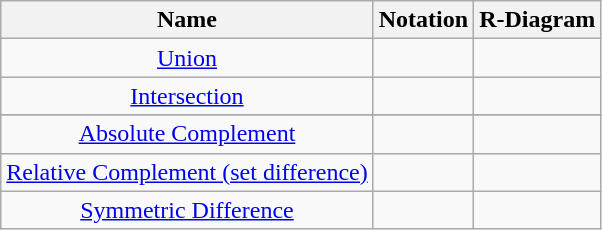<table class="wikitable" style="text-align:center;">
<tr>
<th>Name</th>
<th>Notation</th>
<th>R-Diagram</th>
</tr>
<tr>
<td><a href='#'>Union</a></td>
<td></td>
<td></td>
</tr>
<tr>
<td><a href='#'>Intersection</a></td>
<td></td>
<td></td>
</tr>
<tr>
</tr>
<tr>
<td><a href='#'>Absolute Complement</a></td>
<td></td>
<td></td>
</tr>
<tr>
<td><a href='#'>Relative Complement (set difference)</a></td>
<td></td>
<td></td>
</tr>
<tr>
<td><a href='#'>Symmetric Difference</a></td>
<td></td>
<td></td>
</tr>
</table>
